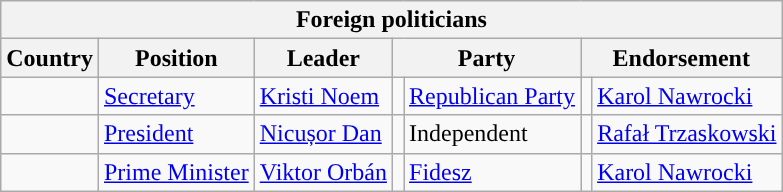<table class="wikitable collapsible collapsed" >
<tr>
<th colspan="8">Foreign politicians</th>
</tr>
<tr>
<th>Country</th>
<th>Position</th>
<th>Leader</th>
<th colspan="2">Party</th>
<th colspan="2">Endorsement</th>
</tr>
<tr>
<td></td>
<td><a href='#'>Secretary</a></td>
<td><a href='#'>Kristi Noem</a></td>
<td style="background-color: "></td>
<td><a href='#'>Republican Party</a></td>
<td style="background-color: "></td>
<td><a href='#'>Karol Nawrocki</a></td>
</tr>
<tr>
<td></td>
<td><a href='#'>President</a></td>
<td><a href='#'>Nicușor Dan</a></td>
<td style="background-color: "></td>
<td>Independent</td>
<td style="background-color: "></td>
<td><a href='#'>Rafał Trzaskowski</a></td>
</tr>
<tr>
<td></td>
<td><a href='#'>Prime Minister</a></td>
<td><a href='#'>Viktor Orbán</a></td>
<td style="background-color: "></td>
<td><a href='#'>Fidesz</a></td>
<td style="background-color: "></td>
<td><a href='#'>Karol Nawrocki</a><br></td>
</tr>
</table>
